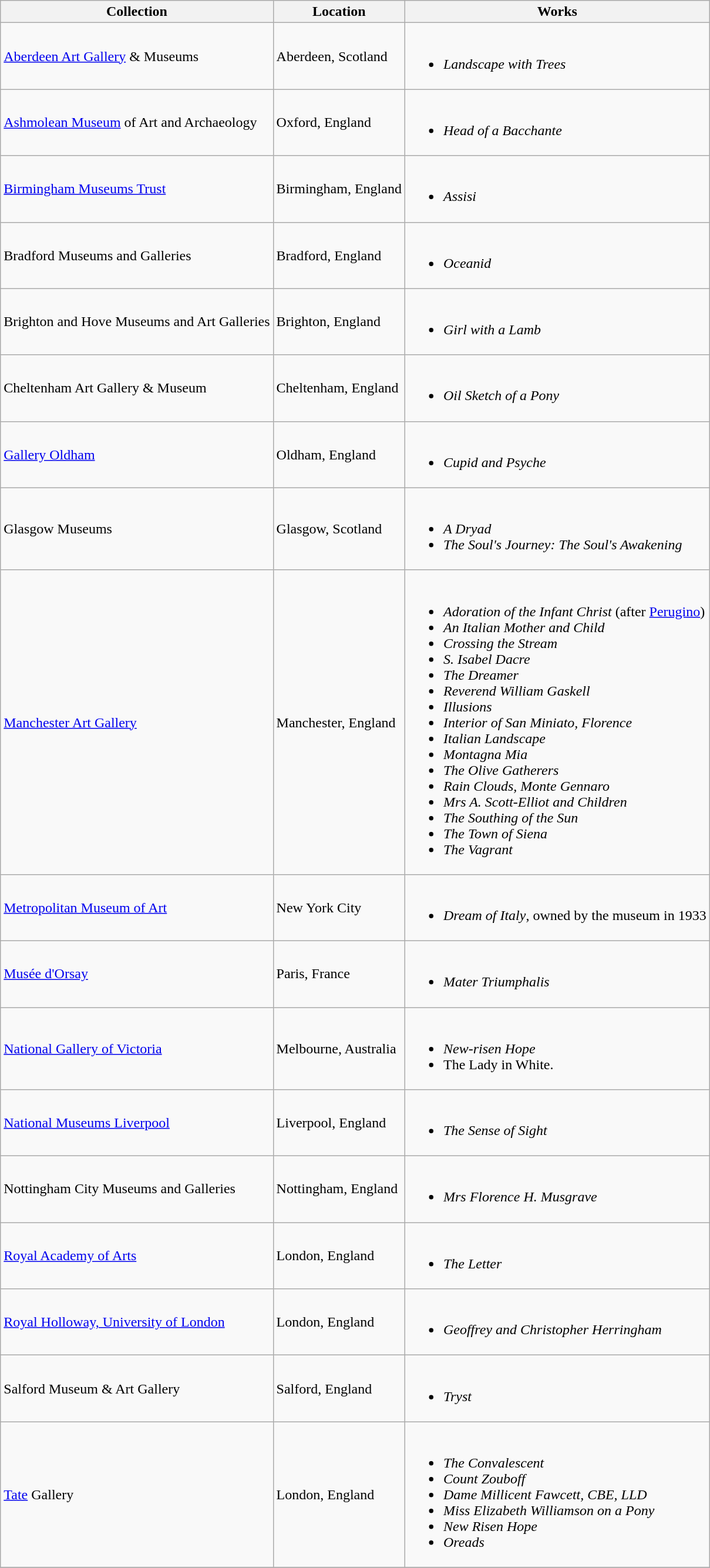<table class="wikitable sortable">
<tr>
<th>Collection</th>
<th>Location</th>
<th>Works</th>
</tr>
<tr>
<td><a href='#'>Aberdeen Art Gallery</a> & Museums</td>
<td>Aberdeen, Scotland</td>
<td><br><ul><li><em>Landscape with Trees</em></li></ul></td>
</tr>
<tr>
<td><a href='#'>Ashmolean Museum</a> of Art and Archaeology</td>
<td>Oxford, England</td>
<td><br><ul><li><em>Head of a Bacchante</em></li></ul></td>
</tr>
<tr>
<td><a href='#'>Birmingham Museums Trust</a></td>
<td>Birmingham, England</td>
<td><br><ul><li><em>Assisi</em></li></ul></td>
</tr>
<tr>
<td>Bradford Museums and Galleries</td>
<td>Bradford, England</td>
<td><br><ul><li><em>Oceanid</em></li></ul></td>
</tr>
<tr>
<td>Brighton and Hove Museums and Art Galleries</td>
<td>Brighton, England</td>
<td><br><ul><li><em>Girl with a Lamb</em></li></ul></td>
</tr>
<tr>
<td>Cheltenham Art Gallery & Museum</td>
<td>Cheltenham, England</td>
<td><br><ul><li><em>Oil Sketch of a Pony</em></li></ul></td>
</tr>
<tr>
<td><a href='#'>Gallery Oldham</a></td>
<td>Oldham, England</td>
<td><br><ul><li><em>Cupid and Psyche</em></li></ul></td>
</tr>
<tr>
<td>Glasgow Museums</td>
<td>Glasgow, Scotland</td>
<td><br><ul><li><em>A Dryad</em></li><li><em>The Soul's Journey: The Soul's Awakening</em></li></ul></td>
</tr>
<tr>
<td><a href='#'>Manchester Art Gallery</a></td>
<td>Manchester, England</td>
<td><br><ul><li><em>Adoration of the Infant Christ</em> (after <a href='#'>Perugino</a>)</li><li><em>An Italian Mother and Child</em></li><li><em>Crossing the Stream</em></li><li><em>S. Isabel Dacre</em></li><li><em>The Dreamer</em></li><li><em>Reverend William Gaskell</em></li><li><em>Illusions</em></li><li><em>Interior of San Miniato, Florence</em></li><li><em>Italian Landscape</em></li><li><em>Montagna Mia</em></li><li><em>The Olive Gatherers</em></li><li><em>Rain Clouds, Monte Gennaro</em></li><li><em>Mrs A. Scott-Elliot and Children</em></li><li><em>The Southing of the Sun</em></li><li><em>The Town of Siena</em></li><li><em>The Vagrant</em></li></ul></td>
</tr>
<tr>
<td><a href='#'>Metropolitan Museum of Art</a></td>
<td>New York City</td>
<td><br><ul><li><em>Dream of Italy</em>, owned by the museum in 1933</li></ul></td>
</tr>
<tr>
<td><a href='#'>Musée d'Orsay</a></td>
<td>Paris, France</td>
<td><br><ul><li><em>Mater Triumphalis</em></li></ul></td>
</tr>
<tr>
<td><a href='#'>National Gallery of Victoria</a></td>
<td>Melbourne, Australia</td>
<td><br><ul><li><em>New-risen Hope</em></li><li>The Lady in White.</li></ul></td>
</tr>
<tr>
<td><a href='#'>National Museums Liverpool</a></td>
<td>Liverpool, England</td>
<td><br><ul><li><em>The Sense of Sight</em></li></ul></td>
</tr>
<tr>
<td>Nottingham City Museums and Galleries</td>
<td>Nottingham, England</td>
<td><br><ul><li><em>Mrs Florence H. Musgrave</em></li></ul></td>
</tr>
<tr>
<td><a href='#'>Royal Academy of Arts</a></td>
<td>London, England</td>
<td><br><ul><li><em>The Letter</em></li></ul></td>
</tr>
<tr>
<td><a href='#'>Royal Holloway, University of London</a></td>
<td>London, England</td>
<td><br><ul><li><em>Geoffrey and Christopher Herringham</em></li></ul></td>
</tr>
<tr>
<td>Salford Museum & Art Gallery</td>
<td>Salford, England</td>
<td><br><ul><li><em>Tryst</em></li></ul></td>
</tr>
<tr>
<td><a href='#'>Tate</a> Gallery</td>
<td>London, England</td>
<td><br><ul><li><em>The Convalescent</em></li><li><em>Count Zouboff</em></li><li><em>Dame Millicent Fawcett, CBE, LLD</em></li><li><em>Miss Elizabeth Williamson on a Pony</em></li><li><em>New Risen Hope</em></li><li><em>Oreads</em></li></ul></td>
</tr>
<tr>
</tr>
</table>
